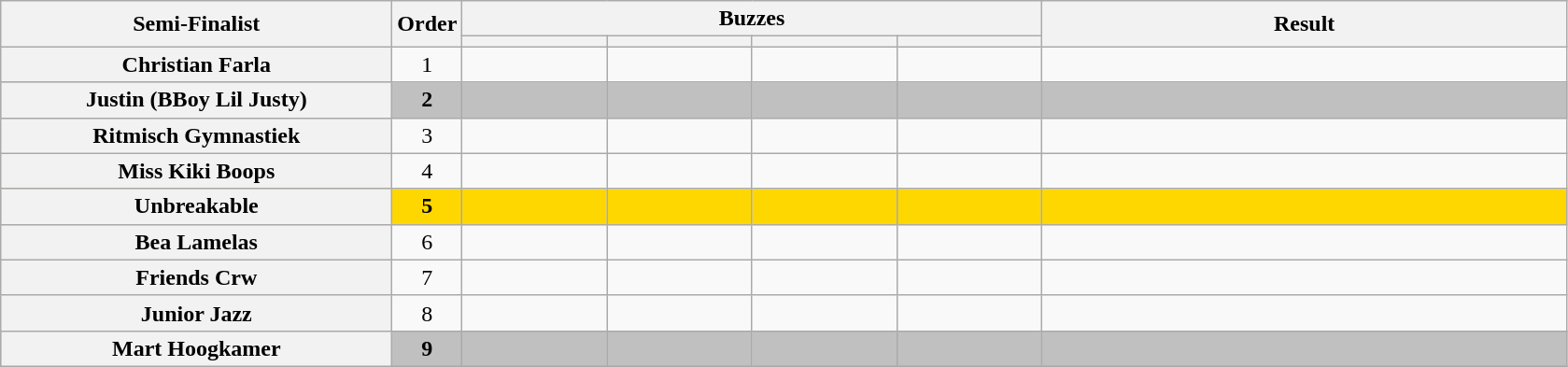<table class="wikitable plainrowheaders sortable" style="text-align:center;">
<tr>
<th scope="col" rowspan="2" class="unsortable" style="width:17em;">Semi-Finalist</th>
<th scope="col" rowspan="2" style="width:1em;">Order</th>
<th scope="col" colspan="4" class="unsortable" style="width:24em;">Buzzes</th>
<th scope="col" rowspan="2" style="width:23em;">Result</th>
</tr>
<tr>
<th scope="col" class="unsortable" style="width:6em;"></th>
<th scope="col" class="unsortable" style="width:6em;"></th>
<th scope="col" class="unsortable" style="width:6em;"></th>
<th scope="col" class="unsortable" style="width:6em;"></th>
</tr>
<tr>
<th scope="row">Christian Farla</th>
<td>1</td>
<td style="text-align:center;"></td>
<td style="text-align:center;"></td>
<td style="text-align:center;"></td>
<td style="text-align:center;"></td>
<td></td>
</tr>
<tr bgcolor=silver>
<th scope="row"><strong>Justin (BBoy Lil Justy)</strong></th>
<td><strong>2</strong></td>
<td style="text-align:center;"></td>
<td style="text-align:center;"></td>
<td style="text-align:center;"></td>
<td style="text-align:center;"></td>
<td><strong></strong></td>
</tr>
<tr>
<th scope="row">Ritmisch Gymnastiek</th>
<td>3</td>
<td style="text-align:center;"></td>
<td style="text-align:center;"></td>
<td style="text-align:center;"></td>
<td style="text-align:center;"></td>
<td></td>
</tr>
<tr>
<th scope="row">Miss Kiki Boops</th>
<td>4</td>
<td style="text-align:center;"></td>
<td style="text-align:center;"></td>
<td style="text-align:center;"></td>
<td style="text-align:center;"></td>
<td></td>
</tr>
<tr bgcolor=gold>
<th scope="row"><strong>Unbreakable</strong></th>
<td><strong>5</strong></td>
<td style="text-align:center;"></td>
<td style="text-align:center;"></td>
<td style="text-align:center;"></td>
<td style="text-align:center;"></td>
<td><strong></strong></td>
</tr>
<tr>
<th scope="row">Bea Lamelas</th>
<td>6</td>
<td style="text-align:center;"></td>
<td style="text-align:center;"></td>
<td style="text-align:center;"></td>
<td style="text-align:center;"></td>
<td></td>
</tr>
<tr>
<th scope="row">Friends Crw</th>
<td>7</td>
<td style="text-align:center;"></td>
<td style="text-align:center;"></td>
<td style="text-align:center;"></td>
<td style="text-align:center;"></td>
<td></td>
</tr>
<tr>
<th scope="row">Junior Jazz</th>
<td>8</td>
<td style="text-align:center;"></td>
<td style="text-align:center;"></td>
<td style="text-align:center;"></td>
<td style="text-align:center;"></td>
<td></td>
</tr>
<tr bgcolor=silver>
<th scope="row"><strong>Mart Hoogkamer</strong></th>
<td><strong>9</strong></td>
<td style="text-align:center;"></td>
<td style="text-align:center;"></td>
<td style="text-align:center;"></td>
<td style="text-align:center;"></td>
<td><strong></strong></td>
</tr>
</table>
